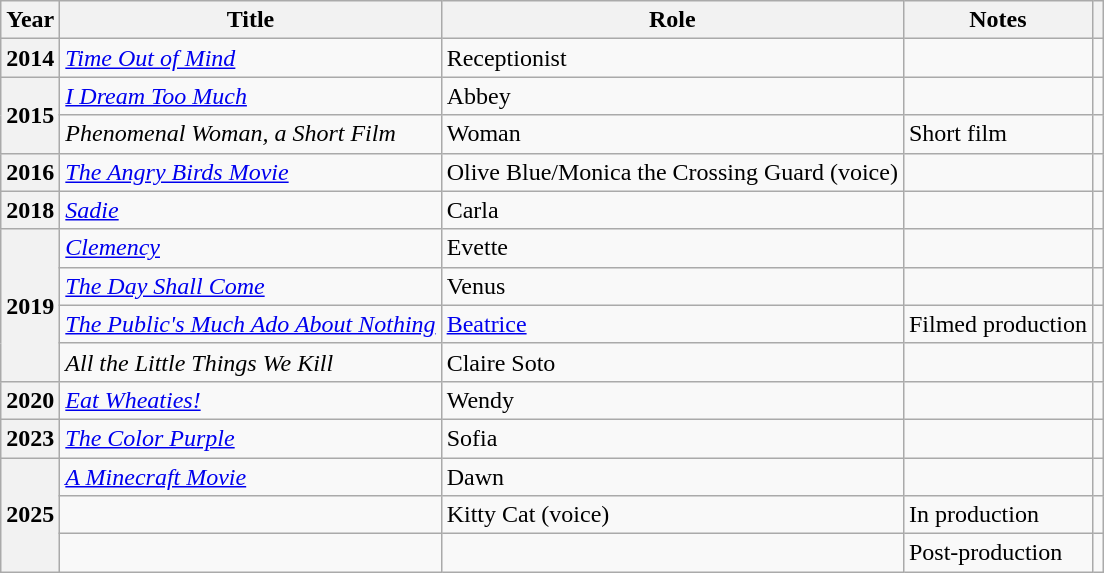<table class="wikitable plainrowheaders sortable"  style=font-size:100%>
<tr>
<th scope="col">Year</th>
<th scope="col">Title</th>
<th scope="col">Role</th>
<th scope="col" class="unsortable">Notes</th>
<th scope="col" class="unsortable"></th>
</tr>
<tr>
<th scope="row">2014</th>
<td><em><a href='#'>Time Out of Mind</a></em></td>
<td>Receptionist</td>
<td></td>
<td></td>
</tr>
<tr>
<th scope="row" rowspan="2">2015</th>
<td><em><a href='#'>I Dream Too Much</a></em></td>
<td>Abbey</td>
<td></td>
<td></td>
</tr>
<tr>
<td><em>Phenomenal Woman, a Short Film</em></td>
<td>Woman</td>
<td>Short film</td>
<td></td>
</tr>
<tr>
<th scope="row">2016</th>
<td><em><a href='#'>The Angry Birds Movie</a></em></td>
<td>Olive Blue/Monica the Crossing Guard (voice)</td>
<td></td>
<td></td>
</tr>
<tr>
<th scope="row">2018</th>
<td><em><a href='#'>Sadie</a></em></td>
<td>Carla</td>
<td></td>
<td></td>
</tr>
<tr>
<th scope="row" rowspan="4">2019</th>
<td><em><a href='#'>Clemency</a></em></td>
<td>Evette</td>
<td></td>
<td></td>
</tr>
<tr>
<td><em><a href='#'>The Day Shall Come</a></em></td>
<td>Venus</td>
<td></td>
<td></td>
</tr>
<tr>
<td><em><a href='#'>The Public's Much Ado About Nothing</a></em></td>
<td><a href='#'>Beatrice</a></td>
<td>Filmed production</td>
<td></td>
</tr>
<tr>
<td><em>All the Little Things We Kill</em></td>
<td>Claire Soto</td>
<td></td>
<td></td>
</tr>
<tr>
<th scope="row">2020</th>
<td><em><a href='#'>Eat Wheaties!</a></em></td>
<td>Wendy</td>
<td></td>
<td></td>
</tr>
<tr>
<th scope="row">2023</th>
<td><em><a href='#'>The Color Purple</a></em></td>
<td>Sofia</td>
<td></td>
<td></td>
</tr>
<tr>
<th scope="row" rowspan="3">2025</th>
<td><em><a href='#'>A Minecraft Movie</a></em></td>
<td>Dawn</td>
<td></td>
<td></td>
</tr>
<tr>
<td></td>
<td>Kitty Cat (voice)</td>
<td>In production</td>
<td></td>
</tr>
<tr>
<td></td>
<td></td>
<td>Post-production</td>
<td></td>
</tr>
</table>
